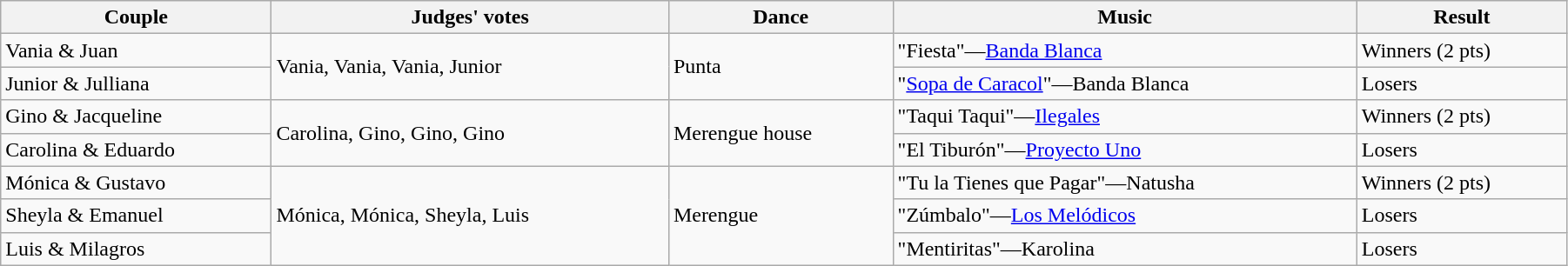<table class="wikitable sortable" style="width:95%; white-space:nowrap">
<tr>
<th>Couple</th>
<th>Judges' votes</th>
<th>Dance</th>
<th>Music</th>
<th>Result</th>
</tr>
<tr>
<td>Vania & Juan</td>
<td rowspan=2>Vania, Vania, Vania, Junior</td>
<td rowspan=2>Punta</td>
<td>"Fiesta"—<a href='#'>Banda Blanca</a></td>
<td>Winners (2 pts)</td>
</tr>
<tr>
<td>Junior & Julliana</td>
<td>"<a href='#'>Sopa de Caracol</a>"—Banda Blanca</td>
<td>Losers</td>
</tr>
<tr>
<td>Gino & Jacqueline</td>
<td rowspan=2>Carolina, Gino, Gino, Gino</td>
<td rowspan=2>Merengue house</td>
<td>"Taqui Taqui"—<a href='#'>Ilegales</a></td>
<td>Winners (2 pts)</td>
</tr>
<tr>
<td>Carolina & Eduardo</td>
<td>"El Tiburón"—<a href='#'>Proyecto Uno</a></td>
<td>Losers</td>
</tr>
<tr>
<td>Mónica & Gustavo</td>
<td rowspan=3>Mónica, Mónica, Sheyla, Luis</td>
<td rowspan=3>Merengue</td>
<td>"Tu la Tienes que Pagar"—Natusha</td>
<td>Winners (2 pts)</td>
</tr>
<tr>
<td>Sheyla & Emanuel</td>
<td>"Zúmbalo"—<a href='#'>Los Melódicos</a></td>
<td>Losers</td>
</tr>
<tr>
<td>Luis & Milagros</td>
<td>"Mentiritas"—Karolina</td>
<td>Losers</td>
</tr>
</table>
